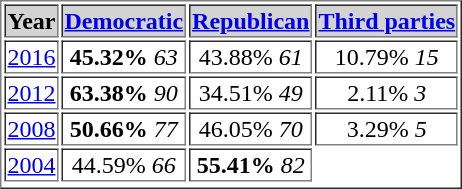<table border = “2”>
<tr style="background:lightgrey;">
<th>Year</th>
<th><a href='#'>Democratic</a></th>
<th><a href='#'>Republican</a></th>
<th><a href='#'>Third parties</a></th>
</tr>
<tr>
<td align="center" ><a href='#'>2016</a></td>
<td align="center" ><strong>45.32%</strong> <em>63</em></td>
<td align="center" >43.88% <em>61</em></td>
<td align="center" >10.79% <em>15</em></td>
</tr>
<tr>
<td align="center" ><a href='#'>2012</a></td>
<td align="center" ><strong>63.38%</strong> <em>90</em></td>
<td align="center" >34.51% <em>49</em></td>
<td align="center" >2.11% <em>3</em></td>
</tr>
<tr>
<td align="center" ><a href='#'>2008</a></td>
<td align="center" ><strong>50.66%</strong> <em>77</em></td>
<td align="center" >46.05% <em>70</em></td>
<td align="center" >3.29% <em>5</em></td>
</tr>
<tr>
<td align="center" ><a href='#'>2004</a></td>
<td align="center" >44.59% <em>66</em></td>
<td align="center" ><strong>55.41%</strong> <em>82</em></td>
</tr>
<tr>
</tr>
</table>
